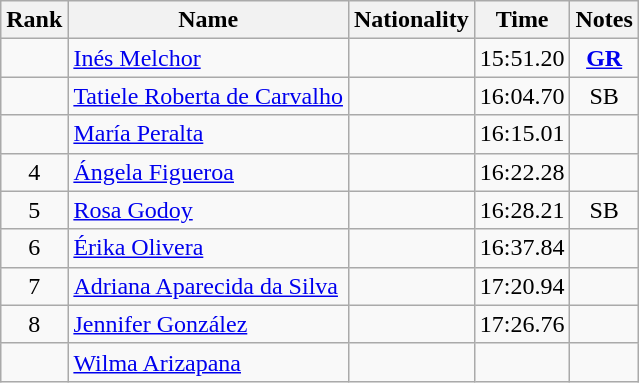<table class="wikitable sortable" style="text-align:center">
<tr>
<th>Rank</th>
<th>Name</th>
<th>Nationality</th>
<th>Time</th>
<th>Notes</th>
</tr>
<tr>
<td></td>
<td align=left><a href='#'>Inés Melchor</a></td>
<td align=left></td>
<td>15:51.20</td>
<td><strong><a href='#'>GR</a></strong></td>
</tr>
<tr>
<td></td>
<td align=left><a href='#'>Tatiele Roberta de Carvalho</a></td>
<td align=left></td>
<td>16:04.70</td>
<td>SB</td>
</tr>
<tr>
<td></td>
<td align=left><a href='#'>María Peralta</a></td>
<td align=left></td>
<td>16:15.01</td>
<td></td>
</tr>
<tr>
<td>4</td>
<td align=left><a href='#'>Ángela Figueroa</a></td>
<td align=left></td>
<td>16:22.28</td>
<td></td>
</tr>
<tr>
<td>5</td>
<td align=left><a href='#'>Rosa Godoy</a></td>
<td align=left></td>
<td>16:28.21</td>
<td>SB</td>
</tr>
<tr>
<td>6</td>
<td align=left><a href='#'>Érika Olivera</a></td>
<td align=left></td>
<td>16:37.84</td>
<td></td>
</tr>
<tr>
<td>7</td>
<td align=left><a href='#'>Adriana Aparecida da Silva</a></td>
<td align=left></td>
<td>17:20.94</td>
<td></td>
</tr>
<tr>
<td>8</td>
<td align=left><a href='#'>Jennifer González</a></td>
<td align=left></td>
<td>17:26.76</td>
<td></td>
</tr>
<tr>
<td></td>
<td align=left><a href='#'>Wilma Arizapana</a></td>
<td align=left></td>
<td></td>
<td></td>
</tr>
</table>
